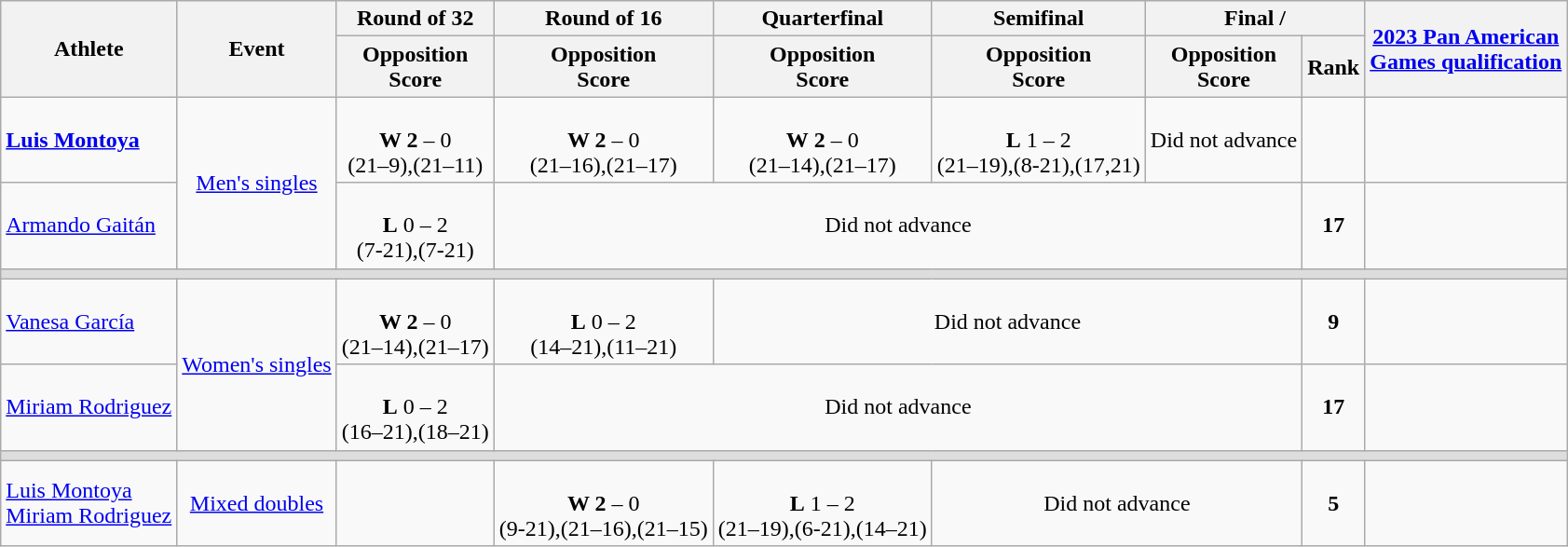<table class="wikitable">
<tr>
<th rowspan="2">Athlete</th>
<th rowspan="2">Event</th>
<th>Round of 32</th>
<th>Round of 16</th>
<th>Quarterfinal</th>
<th>Semifinal</th>
<th colspan="2">Final / </th>
<th style="white-space: nowrap;" rowspan="2"><a href='#'>2023 Pan American <br> Games qualification</a></th>
</tr>
<tr>
<th>Opposition<br>Score</th>
<th>Opposition<br>Score</th>
<th>Opposition<br>Score</th>
<th>Opposition<br>Score</th>
<th>Opposition<br>Score</th>
<th>Rank</th>
</tr>
<tr align="center">
<td style="white-space: nowrap;" align="left"><a href='#'><strong>Luis Montoya</strong></a></td>
<td rowspan="2"><a href='#'>Men's singles</a></td>
<td style="white-space: nowrap;"><br><strong>W 2</strong> – 0<br>(21–9),(21–11)</td>
<td style="white-space: nowrap;"><br><strong>W 2</strong> – 0<br>(21–16),(21–17)</td>
<td style="white-space: nowrap;"><br><strong>W</strong> <strong>2</strong> – 0<br>(21–14),(21–17)</td>
<td style="white-space: nowrap;"><br><strong>L</strong> 1 – 2 <br>(21–19),(8-21),(17,21)</td>
<td>Did not advance</td>
<td></td>
<td></td>
</tr>
<tr align="center">
<td style="white-space: nowrap;" align="left"><a href='#'>Armando Gaitán</a></td>
<td style="white-space: nowrap;"><br><strong>L</strong> 0 – 2<br>(7-21),(7-21)</td>
<td colspan="4" data-sort-value="" style="vertical-align:middle; text-align:center" class="table-na">Did not advance</td>
<td><strong>17</strong></td>
<td></td>
</tr>
<tr bgcolor=#ddd>
<td colspan=10></td>
</tr>
<tr align="center">
<td style="white-space: nowrap;" align="left"><a href='#'>Vanesa García</a></td>
<td rowspan="2"><a href='#'>Women's singles</a></td>
<td style="white-space: nowrap;"><br><strong>W 2</strong> – 0<br>(21–14),(21–17)</td>
<td style="white-space: nowrap;"><br><strong>L</strong> 0 – 2<br>(14–21),(11–21)</td>
<td colspan="3" data-sort-value="" style="vertical-align:middle; text-align:center" class="table-na">Did not advance</td>
<td><strong>9</strong></td>
<td></td>
</tr>
<tr align="center">
<td style="white-space: nowrap;" align="left"><a href='#'>Miriam Rodriguez</a></td>
<td style="white-space: nowrap;"><br><strong>L</strong> 0 – 2<br>(16–21),(18–21)</td>
<td colspan="4">Did not advance</td>
<td><strong>17</strong></td>
<td></td>
</tr>
<tr bgcolor=#ddd>
<td colspan=10></td>
</tr>
<tr align="center">
<td style="white-space: nowrap;" align="left"><a href='#'>Luis Montoya</a><br><a href='#'>Miriam Rodriguez</a></td>
<td><a href='#'>Mixed doubles</a></td>
<td></td>
<td style="white-space: nowrap;"><br><strong>W 2</strong> – 0<br>(9-21),(21–16),(21–15)</td>
<td style="white-space: nowrap;"><br><strong>L</strong> 1 – 2<br>(21–19),(6-21),(14–21)</td>
<td colspan="2">Did not advance</td>
<td><strong>5</strong></td>
<td></td>
</tr>
</table>
